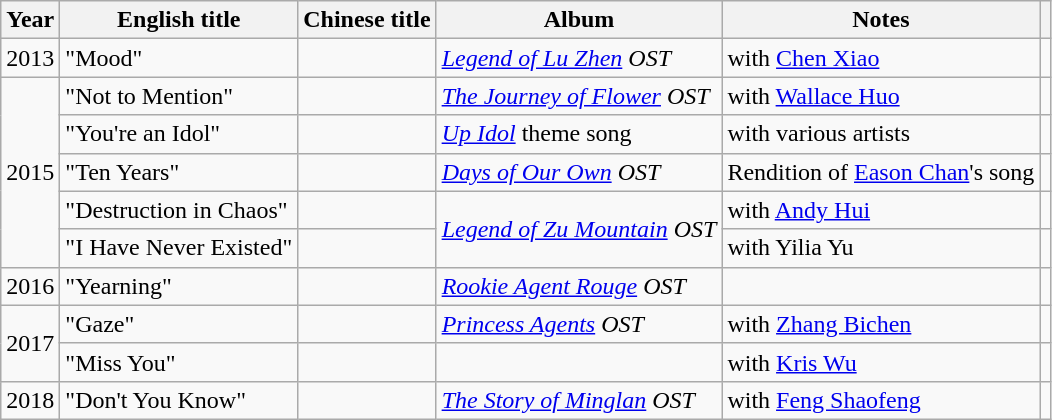<table class="wikitable sortable">
<tr>
<th scope="col">Year</th>
<th scope="col">English title</th>
<th scope="col">Chinese title</th>
<th scope="col">Album</th>
<th scope="col" class="unsortable">Notes</th>
<th scope="col" class="unsortable"></th>
</tr>
<tr>
<td>2013</td>
<td>"Mood"</td>
<td></td>
<td><em><a href='#'>Legend of Lu Zhen</a> OST</em></td>
<td>with <a href='#'>Chen Xiao</a></td>
<td></td>
</tr>
<tr>
<td rowspan="5">2015</td>
<td>"Not to Mention"</td>
<td></td>
<td><em><a href='#'>The Journey of Flower</a> OST</em></td>
<td>with <a href='#'>Wallace Huo</a></td>
<td></td>
</tr>
<tr>
<td>"You're an Idol"</td>
<td></td>
<td><em><a href='#'>Up Idol</a></em> theme song</td>
<td>with various artists</td>
<td></td>
</tr>
<tr>
<td>"Ten Years"</td>
<td></td>
<td><em><a href='#'>Days of Our Own</a> OST</em></td>
<td>Rendition of <a href='#'>Eason Chan</a>'s song</td>
<td></td>
</tr>
<tr>
<td>"Destruction in Chaos"</td>
<td></td>
<td rowspan="2"><em><a href='#'>Legend of Zu Mountain</a> OST</em></td>
<td>with <a href='#'>Andy Hui</a></td>
<td></td>
</tr>
<tr>
<td>"I Have Never Existed"</td>
<td></td>
<td>with Yilia Yu</td>
<td></td>
</tr>
<tr>
<td>2016</td>
<td>"Yearning"</td>
<td></td>
<td><em><a href='#'>Rookie Agent Rouge</a> OST</em></td>
<td></td>
<td></td>
</tr>
<tr>
<td rowspan="2">2017</td>
<td>"Gaze"</td>
<td></td>
<td><em><a href='#'>Princess Agents</a> OST</em></td>
<td>with <a href='#'>Zhang Bichen</a></td>
<td></td>
</tr>
<tr>
<td>"Miss You"</td>
<td></td>
<td></td>
<td>with <a href='#'>Kris Wu</a></td>
<td></td>
</tr>
<tr>
<td>2018</td>
<td>"Don't You Know"</td>
<td></td>
<td><em><a href='#'>The Story of Minglan</a> OST</em></td>
<td>with <a href='#'>Feng Shaofeng</a></td>
<td></td>
</tr>
</table>
